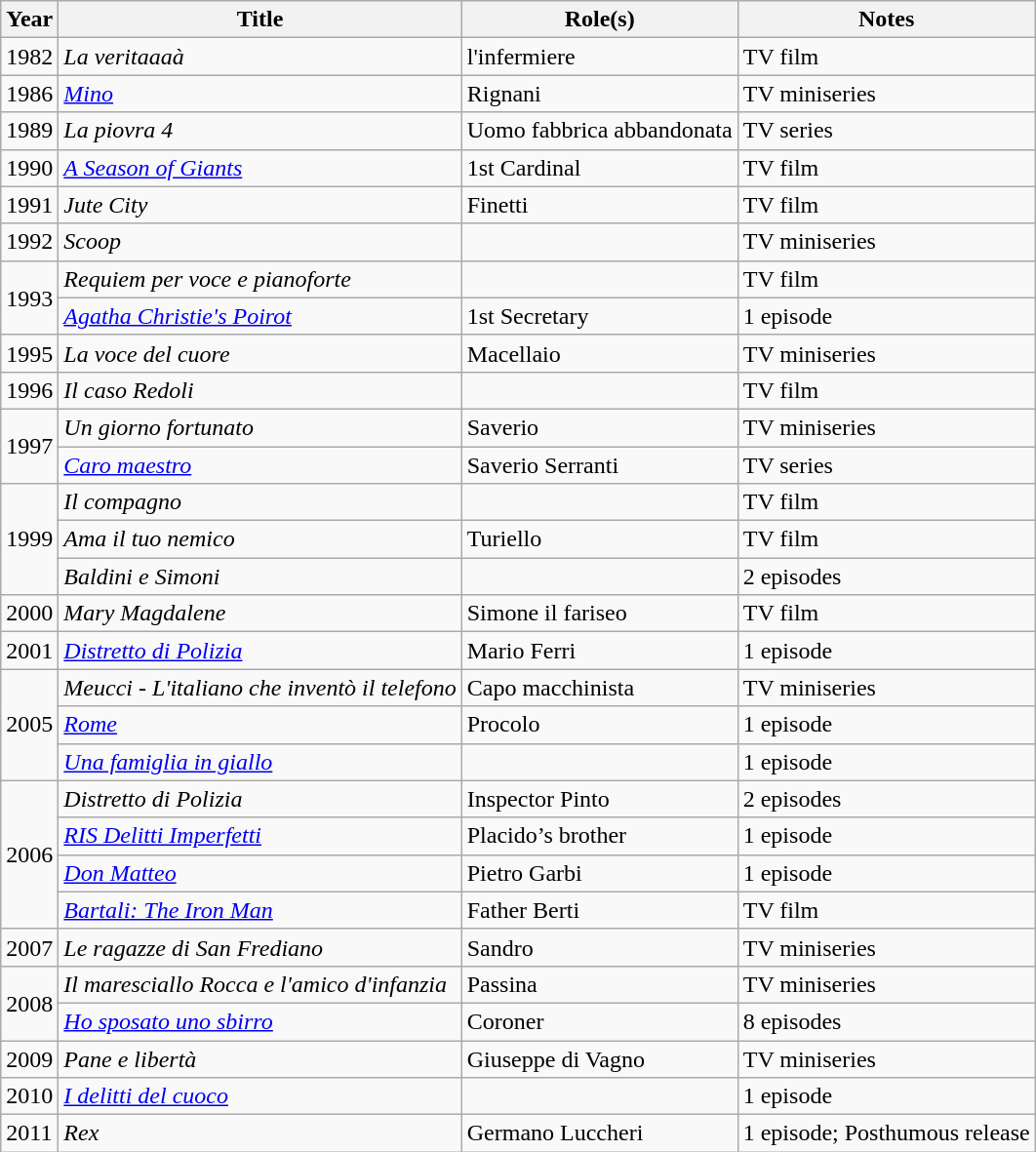<table class="wikitable plainrowheaders sortable">
<tr>
<th scope="col">Year</th>
<th scope="col">Title</th>
<th scope="col">Role(s)</th>
<th scope="col" class="unsortable">Notes</th>
</tr>
<tr>
<td>1982</td>
<td><em>La veritaaaà</em></td>
<td>l'infermiere</td>
<td>TV film</td>
</tr>
<tr>
<td>1986</td>
<td><em><a href='#'>Mino</a></em></td>
<td>Rignani</td>
<td>TV miniseries</td>
</tr>
<tr>
<td>1989</td>
<td><em>La piovra 4</em></td>
<td>Uomo fabbrica abbandonata</td>
<td>TV series</td>
</tr>
<tr>
<td>1990</td>
<td><em><a href='#'>A Season of Giants</a></em></td>
<td>1st Cardinal</td>
<td>TV film</td>
</tr>
<tr>
<td>1991</td>
<td><em>Jute City</em></td>
<td>Finetti</td>
<td>TV film</td>
</tr>
<tr>
<td>1992</td>
<td><em>Scoop</em></td>
<td></td>
<td>TV miniseries</td>
</tr>
<tr>
<td rowspan=2>1993</td>
<td><em>Requiem per voce e pianoforte</em></td>
<td></td>
<td>TV film</td>
</tr>
<tr>
<td><em><a href='#'>Agatha Christie's Poirot</a></em></td>
<td>1st Secretary</td>
<td>1 episode</td>
</tr>
<tr>
<td>1995</td>
<td><em>La voce del cuore</em></td>
<td>Macellaio</td>
<td>TV miniseries</td>
</tr>
<tr>
<td>1996</td>
<td><em>Il caso Redoli</em></td>
<td></td>
<td>TV film</td>
</tr>
<tr>
<td rowspan=2>1997</td>
<td><em>Un giorno fortunato</em></td>
<td>Saverio</td>
<td>TV miniseries</td>
</tr>
<tr>
<td><em><a href='#'>Caro maestro</a></em></td>
<td>Saverio Serranti</td>
<td>TV series</td>
</tr>
<tr>
<td rowspan=3>1999</td>
<td><em>Il compagno</em></td>
<td></td>
<td>TV film</td>
</tr>
<tr>
<td><em>Ama il tuo nemico</em></td>
<td>Turiello</td>
<td>TV film</td>
</tr>
<tr>
<td><em>Baldini e Simoni</em></td>
<td></td>
<td>2 episodes</td>
</tr>
<tr>
<td>2000</td>
<td><em>Mary Magdalene</em></td>
<td>Simone il fariseo</td>
<td>TV film</td>
</tr>
<tr>
<td>2001</td>
<td><em><a href='#'>Distretto di Polizia</a></em></td>
<td>Mario Ferri</td>
<td>1 episode</td>
</tr>
<tr>
<td rowspan=3>2005</td>
<td><em>Meucci - L'italiano che inventò il telefono</em></td>
<td>Capo macchinista</td>
<td>TV miniseries</td>
</tr>
<tr>
<td><em><a href='#'>Rome</a></em></td>
<td>Procolo</td>
<td>1 episode</td>
</tr>
<tr>
<td><em><a href='#'>Una famiglia in giallo</a></em></td>
<td></td>
<td>1 episode</td>
</tr>
<tr>
<td rowspan=4>2006</td>
<td><em>Distretto di Polizia</em></td>
<td>Inspector Pinto</td>
<td>2 episodes</td>
</tr>
<tr>
<td><em><a href='#'>RIS Delitti Imperfetti</a></em></td>
<td>Placido’s brother</td>
<td>1 episode</td>
</tr>
<tr>
<td><em><a href='#'>Don Matteo</a></em></td>
<td>Pietro Garbi</td>
<td>1 episode</td>
</tr>
<tr>
<td><em><a href='#'>Bartali: The Iron Man</a></em></td>
<td>Father Berti</td>
<td>TV film</td>
</tr>
<tr>
<td>2007</td>
<td><em>Le ragazze di San Frediano</em></td>
<td>Sandro</td>
<td>TV miniseries</td>
</tr>
<tr>
<td rowspan=2>2008</td>
<td><em>Il maresciallo Rocca e l'amico d'infanzia</em></td>
<td>Passina</td>
<td>TV miniseries</td>
</tr>
<tr>
<td><em><a href='#'>Ho sposato uno sbirro</a></em></td>
<td>Coroner</td>
<td>8 episodes</td>
</tr>
<tr>
<td>2009</td>
<td><em>Pane e libertà</em></td>
<td>Giuseppe di Vagno</td>
<td>TV miniseries</td>
</tr>
<tr>
<td>2010</td>
<td><em><a href='#'>I delitti del cuoco</a></em></td>
<td></td>
<td>1 episode</td>
</tr>
<tr>
<td>2011</td>
<td><em>Rex</em></td>
<td>Germano Luccheri</td>
<td>1 episode; Posthumous release</td>
</tr>
</table>
